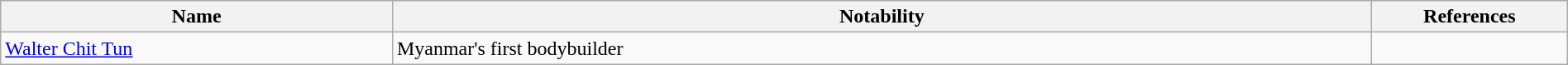<table width=100% class="wikitable">
<tr>
<th width=20%>Name</th>
<th width=50%>Notability</th>
<th width=10%>References</th>
</tr>
<tr>
<td><a href='#'>Walter Chit Tun</a></td>
<td>Myanmar's first bodybuilder</td>
<td></td>
</tr>
</table>
